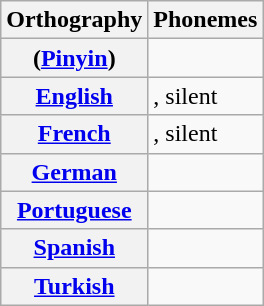<table class="wikitable mw-collapsible">
<tr>
<th>Orthography</th>
<th>Phonemes</th>
</tr>
<tr>
<th> (<a href='#'>Pinyin</a>)</th>
<td></td>
</tr>
<tr>
<th><a href='#'>English</a></th>
<td>, silent</td>
</tr>
<tr>
<th><a href='#'>French</a></th>
<td>, silent</td>
</tr>
<tr>
<th><a href='#'>German</a></th>
<td></td>
</tr>
<tr>
<th><a href='#'>Portuguese</a></th>
<td></td>
</tr>
<tr>
<th><a href='#'>Spanish</a></th>
<td></td>
</tr>
<tr>
<th><a href='#'>Turkish</a></th>
<td></td>
</tr>
</table>
